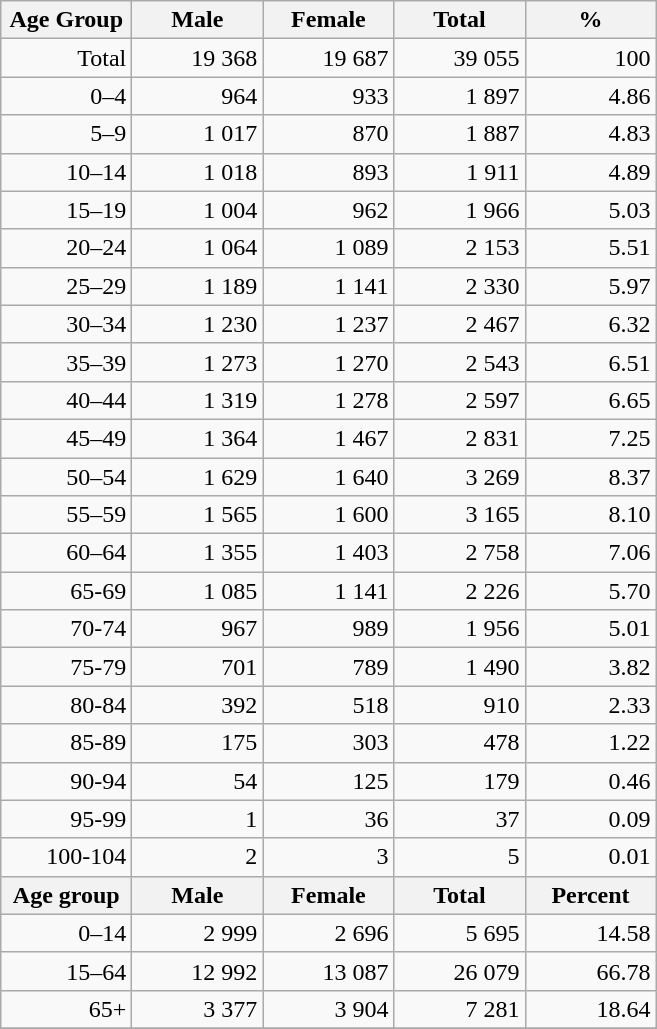<table class="wikitable">
<tr>
<th width="80pt">Age Group</th>
<th width="80pt">Male</th>
<th width="80pt">Female</th>
<th width="80pt">Total</th>
<th width="80pt">%</th>
</tr>
<tr>
<td align="right">Total</td>
<td align="right">19 368</td>
<td align="right">19 687</td>
<td align="right">39 055</td>
<td align="right">100</td>
</tr>
<tr>
<td align="right">0–4</td>
<td align="right">964</td>
<td align="right">933</td>
<td align="right">1 897</td>
<td align="right">4.86</td>
</tr>
<tr>
<td align="right">5–9</td>
<td align="right">1 017</td>
<td align="right">870</td>
<td align="right">1 887</td>
<td align="right">4.83</td>
</tr>
<tr>
<td align="right">10–14</td>
<td align="right">1 018</td>
<td align="right">893</td>
<td align="right">1 911</td>
<td align="right">4.89</td>
</tr>
<tr>
<td align="right">15–19</td>
<td align="right">1 004</td>
<td align="right">962</td>
<td align="right">1 966</td>
<td align="right">5.03</td>
</tr>
<tr>
<td align="right">20–24</td>
<td align="right">1 064</td>
<td align="right">1 089</td>
<td align="right">2 153</td>
<td align="right">5.51</td>
</tr>
<tr>
<td align="right">25–29</td>
<td align="right">1 189</td>
<td align="right">1 141</td>
<td align="right">2 330</td>
<td align="right">5.97</td>
</tr>
<tr>
<td align="right">30–34</td>
<td align="right">1 230</td>
<td align="right">1 237</td>
<td align="right">2 467</td>
<td align="right">6.32</td>
</tr>
<tr>
<td align="right">35–39</td>
<td align="right">1 273</td>
<td align="right">1 270</td>
<td align="right">2 543</td>
<td align="right">6.51</td>
</tr>
<tr>
<td align="right">40–44</td>
<td align="right">1 319</td>
<td align="right">1 278</td>
<td align="right">2 597</td>
<td align="right">6.65</td>
</tr>
<tr>
<td align="right">45–49</td>
<td align="right">1 364</td>
<td align="right">1 467</td>
<td align="right">2 831</td>
<td align="right">7.25</td>
</tr>
<tr>
<td align="right">50–54</td>
<td align="right">1 629</td>
<td align="right">1 640</td>
<td align="right">3 269</td>
<td align="right">8.37</td>
</tr>
<tr>
<td align="right">55–59</td>
<td align="right">1 565</td>
<td align="right">1 600</td>
<td align="right">3 165</td>
<td align="right">8.10</td>
</tr>
<tr>
<td align="right">60–64</td>
<td align="right">1 355</td>
<td align="right">1 403</td>
<td align="right">2 758</td>
<td align="right">7.06</td>
</tr>
<tr>
<td align="right">65-69</td>
<td align="right">1 085</td>
<td align="right">1 141</td>
<td align="right">2 226</td>
<td align="right">5.70</td>
</tr>
<tr>
<td align="right">70-74</td>
<td align="right">967</td>
<td align="right">989</td>
<td align="right">1 956</td>
<td align="right">5.01</td>
</tr>
<tr>
<td align="right">75-79</td>
<td align="right">701</td>
<td align="right">789</td>
<td align="right">1 490</td>
<td align="right">3.82</td>
</tr>
<tr>
<td align="right">80-84</td>
<td align="right">392</td>
<td align="right">518</td>
<td align="right">910</td>
<td align="right">2.33</td>
</tr>
<tr>
<td align="right">85-89</td>
<td align="right">175</td>
<td align="right">303</td>
<td align="right">478</td>
<td align="right">1.22</td>
</tr>
<tr>
<td align="right">90-94</td>
<td align="right">54</td>
<td align="right">125</td>
<td align="right">179</td>
<td align="right">0.46</td>
</tr>
<tr>
<td align="right">95-99</td>
<td align="right">1</td>
<td align="right">36</td>
<td align="right">37</td>
<td align="right">0.09</td>
</tr>
<tr>
<td align="right">100-104</td>
<td align="right">2</td>
<td align="right">3</td>
<td align="right">5</td>
<td align="right">0.01</td>
</tr>
<tr>
<th width="50">Age group</th>
<th width="80pt">Male</th>
<th width="80">Female</th>
<th width="80">Total</th>
<th width="50">Percent</th>
</tr>
<tr>
<td align="right">0–14</td>
<td align="right">2 999</td>
<td align="right">2 696</td>
<td align="right">5 695</td>
<td align="right">14.58</td>
</tr>
<tr>
<td align="right">15–64</td>
<td align="right">12 992</td>
<td align="right">13 087</td>
<td align="right">26 079</td>
<td align="right">66.78</td>
</tr>
<tr>
<td align="right">65+</td>
<td align="right">3 377</td>
<td align="right">3 904</td>
<td align="right">7 281</td>
<td align="right">18.64</td>
</tr>
<tr>
</tr>
</table>
